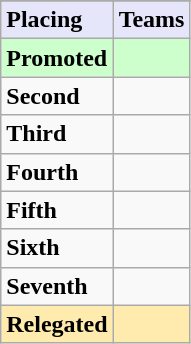<table class=wikitable>
<tr>
</tr>
<tr style="background: #E6E6FA;">
<td><strong>Placing</strong></td>
<td><strong>Teams</strong></td>
</tr>
<tr style="background: #ccffcc;">
<td><strong>Promoted</strong></td>
<td><strong></strong></td>
</tr>
<tr>
<td><strong>Second</strong></td>
<td></td>
</tr>
<tr>
<td><strong>Third</strong></td>
<td></td>
</tr>
<tr>
<td><strong>Fourth</strong></td>
<td></td>
</tr>
<tr>
<td><strong>Fifth</strong></td>
<td></td>
</tr>
<tr>
<td><strong>Sixth</strong></td>
<td></td>
</tr>
<tr>
<td><strong>Seventh</strong></td>
<td></td>
</tr>
<tr style="background: #ffebad;">
<td><strong>Relegated</strong></td>
<td></td>
</tr>
</table>
